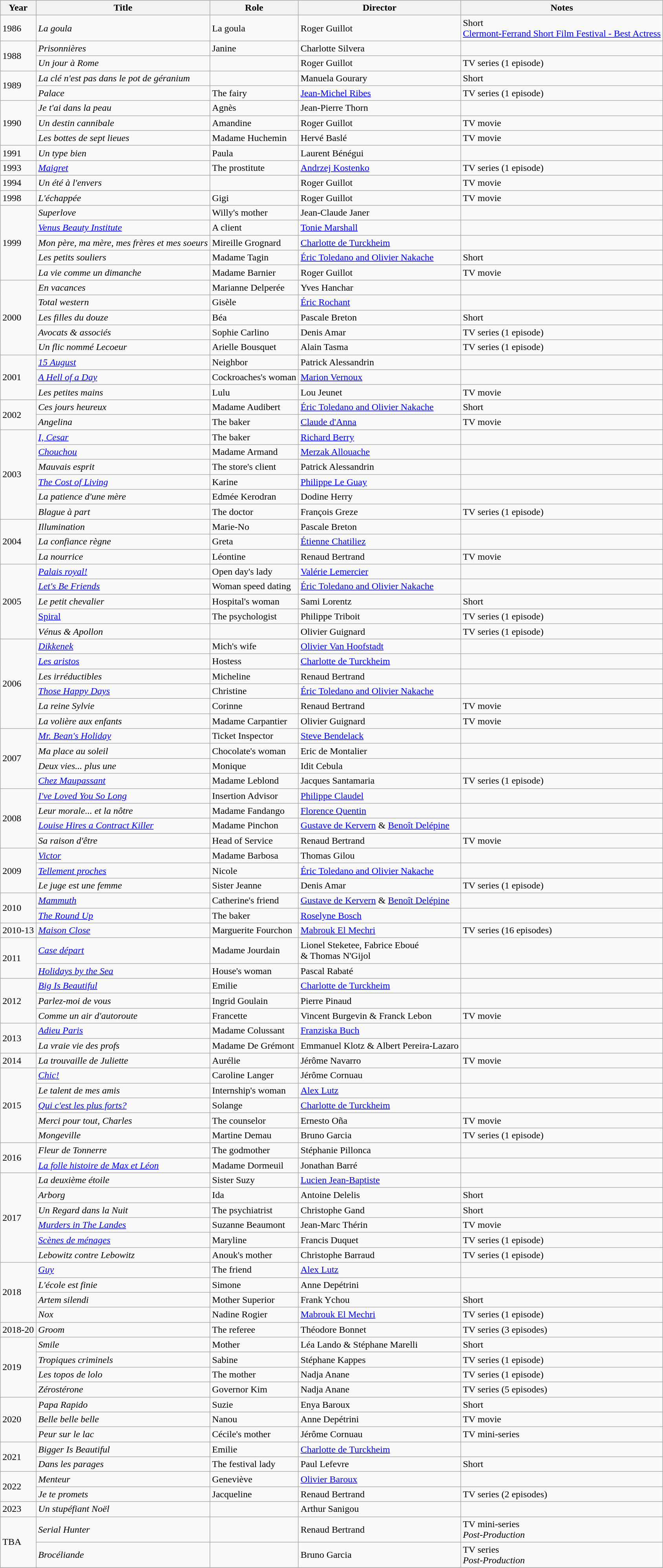<table class="wikitable sortable">
<tr>
<th>Year</th>
<th>Title</th>
<th>Role</th>
<th>Director</th>
<th class="unsortable">Notes</th>
</tr>
<tr>
<td>1986</td>
<td><em>La goula</em></td>
<td>La goula</td>
<td>Roger Guillot</td>
<td>Short<br><a href='#'>Clermont-Ferrand Short Film Festival - Best Actress</a></td>
</tr>
<tr>
<td rowspan=2>1988</td>
<td><em>Prisonnières</em></td>
<td>Janine</td>
<td>Charlotte Silvera</td>
<td></td>
</tr>
<tr>
<td><em>Un jour à Rome</em></td>
<td></td>
<td>Roger Guillot</td>
<td>TV series (1 episode)</td>
</tr>
<tr>
<td rowspan=2>1989</td>
<td><em>La clé n'est pas dans le pot de géranium</em></td>
<td></td>
<td>Manuela Gourary</td>
<td>Short</td>
</tr>
<tr>
<td><em>Palace</em></td>
<td>The fairy</td>
<td><a href='#'>Jean-Michel Ribes</a></td>
<td>TV series (1 episode)</td>
</tr>
<tr>
<td rowspan=3>1990</td>
<td><em>Je t'ai dans la peau</em></td>
<td>Agnès</td>
<td>Jean-Pierre Thorn</td>
<td></td>
</tr>
<tr>
<td><em>Un destin cannibale</em></td>
<td>Amandine</td>
<td>Roger Guillot</td>
<td>TV movie</td>
</tr>
<tr>
<td><em>Les bottes de sept lieues</em></td>
<td>Madame Huchemin</td>
<td>Hervé Baslé</td>
<td>TV movie</td>
</tr>
<tr>
<td>1991</td>
<td><em>Un type bien</em></td>
<td>Paula</td>
<td>Laurent Bénégui</td>
<td></td>
</tr>
<tr>
<td>1993</td>
<td><a href='#'><em>Maigret</em></a></td>
<td>The prostitute</td>
<td><a href='#'>Andrzej Kostenko</a></td>
<td>TV series (1 episode)</td>
</tr>
<tr>
<td>1994</td>
<td><em>Un été à l'envers</em></td>
<td></td>
<td>Roger Guillot</td>
<td>TV movie</td>
</tr>
<tr>
<td>1998</td>
<td><em>L'échappée</em></td>
<td>Gigi</td>
<td>Roger Guillot</td>
<td>TV movie</td>
</tr>
<tr>
<td rowspan=5>1999</td>
<td><em>Superlove</em></td>
<td>Willy's mother</td>
<td>Jean-Claude Janer</td>
<td></td>
</tr>
<tr>
<td><em><a href='#'>Venus Beauty Institute</a></em></td>
<td>A client</td>
<td><a href='#'>Tonie Marshall</a></td>
<td></td>
</tr>
<tr>
<td><em>Mon père, ma mère, mes frères et mes soeurs</em></td>
<td>Mireille Grognard</td>
<td><a href='#'>Charlotte de Turckheim</a></td>
<td></td>
</tr>
<tr>
<td><em>Les petits souliers</em></td>
<td>Madame Tagin</td>
<td><a href='#'>Éric Toledano and Olivier Nakache</a></td>
<td>Short</td>
</tr>
<tr>
<td><em>La vie comme un dimanche</em></td>
<td>Madame Barnier</td>
<td>Roger Guillot</td>
<td>TV movie</td>
</tr>
<tr>
<td rowspan=5>2000</td>
<td><em>En vacances</em></td>
<td>Marianne Delperée</td>
<td>Yves Hanchar</td>
<td></td>
</tr>
<tr>
<td><em>Total western</em></td>
<td>Gisèle</td>
<td><a href='#'>Éric Rochant</a></td>
<td></td>
</tr>
<tr>
<td><em>Les filles du douze</em></td>
<td>Béa</td>
<td>Pascale Breton</td>
<td>Short</td>
</tr>
<tr>
<td><em>Avocats & associés</em></td>
<td>Sophie Carlino</td>
<td>Denis Amar</td>
<td>TV series (1 episode)</td>
</tr>
<tr>
<td><em>Un flic nommé Lecoeur</em></td>
<td>Arielle Bousquet</td>
<td>Alain Tasma</td>
<td>TV series (1 episode)</td>
</tr>
<tr>
<td rowspan=3>2001</td>
<td><em><a href='#'>15 August</a></em></td>
<td>Neighbor</td>
<td>Patrick Alessandrin</td>
<td></td>
</tr>
<tr>
<td><em><a href='#'>A Hell of a Day</a></em></td>
<td>Cockroaches's woman</td>
<td><a href='#'>Marion Vernoux</a></td>
<td></td>
</tr>
<tr>
<td><em>Les petites mains</em></td>
<td>Lulu</td>
<td>Lou Jeunet</td>
<td>TV movie</td>
</tr>
<tr>
<td rowspan=2>2002</td>
<td><em>Ces jours heureux</em></td>
<td>Madame Audibert</td>
<td><a href='#'>Éric Toledano and Olivier Nakache</a></td>
<td>Short</td>
</tr>
<tr>
<td><em>Angelina</em></td>
<td>The baker</td>
<td><a href='#'>Claude d'Anna</a></td>
<td>TV movie</td>
</tr>
<tr>
<td rowspan=6>2003</td>
<td><em><a href='#'>I, Cesar</a></em></td>
<td>The baker</td>
<td><a href='#'>Richard Berry</a></td>
<td></td>
</tr>
<tr>
<td><a href='#'><em>Chouchou</em></a></td>
<td>Madame Armand</td>
<td><a href='#'>Merzak Allouache</a></td>
<td></td>
</tr>
<tr>
<td><em>Mauvais esprit</em></td>
<td>The store's client</td>
<td>Patrick Alessandrin</td>
<td></td>
</tr>
<tr>
<td><em><a href='#'>The Cost of Living</a></em></td>
<td>Karine</td>
<td><a href='#'>Philippe Le Guay</a></td>
<td></td>
</tr>
<tr>
<td><em>La patience d'une mère</em></td>
<td>Edmée Kerodran</td>
<td>Dodine Herry</td>
<td></td>
</tr>
<tr>
<td><em>Blague à part</em></td>
<td>The doctor</td>
<td>François Greze</td>
<td>TV series (1 episode)</td>
</tr>
<tr>
<td rowspan=3>2004</td>
<td><em>Illumination</em></td>
<td>Marie-No</td>
<td>Pascale Breton</td>
<td></td>
</tr>
<tr>
<td><em>La confiance règne</em></td>
<td>Greta</td>
<td><a href='#'>Étienne Chatiliez</a></td>
<td></td>
</tr>
<tr>
<td><em>La nourrice</em></td>
<td>Léontine</td>
<td>Renaud Bertrand</td>
<td>TV movie</td>
</tr>
<tr>
<td rowspan=5>2005</td>
<td><em><a href='#'>Palais royal!</a></em></td>
<td>Open day's lady</td>
<td><a href='#'>Valérie Lemercier</a></td>
<td></td>
</tr>
<tr>
<td><em><a href='#'>Let's Be Friends</a></em></td>
<td>Woman speed dating</td>
<td><a href='#'>Éric Toledano and Olivier Nakache</a></td>
<td></td>
</tr>
<tr>
<td><em>Le petit chevalier</em></td>
<td>Hospital's woman</td>
<td>Sami Lorentz</td>
<td>Short</td>
</tr>
<tr>
<td><a href='#'>Spiral</a></td>
<td>The psychologist</td>
<td>Philippe Triboit</td>
<td>TV series (1 episode)</td>
</tr>
<tr>
<td><em>Vénus & Apollon</em></td>
<td></td>
<td>Olivier Guignard</td>
<td>TV series (1 episode)</td>
</tr>
<tr>
<td rowspan=6>2006</td>
<td><em><a href='#'>Dikkenek</a></em></td>
<td>Mich's wife</td>
<td><a href='#'>Olivier Van Hoofstadt</a></td>
<td></td>
</tr>
<tr>
<td><em><a href='#'>Les aristos</a></em></td>
<td>Hostess</td>
<td><a href='#'>Charlotte de Turckheim</a></td>
<td></td>
</tr>
<tr>
<td><em>Les irréductibles</em></td>
<td>Micheline</td>
<td>Renaud Bertrand</td>
<td></td>
</tr>
<tr>
<td><a href='#'><em>Those Happy Days</em></a></td>
<td>Christine</td>
<td><a href='#'>Éric Toledano and Olivier Nakache</a></td>
<td></td>
</tr>
<tr>
<td><em>La reine Sylvie</em></td>
<td>Corinne</td>
<td>Renaud Bertrand</td>
<td>TV movie</td>
</tr>
<tr>
<td><em>La volière aux enfants</em></td>
<td>Madame Carpantier</td>
<td>Olivier Guignard</td>
<td>TV movie</td>
</tr>
<tr>
<td rowspan=4>2007</td>
<td><em><a href='#'>Mr. Bean's Holiday</a></em></td>
<td>Ticket Inspector</td>
<td><a href='#'>Steve Bendelack</a></td>
<td></td>
</tr>
<tr>
<td><em>Ma place au soleil</em></td>
<td>Chocolate's woman</td>
<td>Eric de Montalier</td>
<td></td>
</tr>
<tr>
<td><em>Deux vies... plus une</em></td>
<td>Monique</td>
<td>Idit Cebula</td>
<td></td>
</tr>
<tr>
<td><em><a href='#'>Chez Maupassant</a></em></td>
<td>Madame Leblond</td>
<td>Jacques Santamaria</td>
<td>TV series (1 episode)</td>
</tr>
<tr>
<td rowspan=4>2008</td>
<td><em><a href='#'>I've Loved You So Long</a></em></td>
<td>Insertion Advisor</td>
<td><a href='#'>Philippe Claudel</a></td>
<td></td>
</tr>
<tr>
<td><em>Leur morale... et la nôtre</em></td>
<td>Madame Fandango</td>
<td><a href='#'>Florence Quentin</a></td>
<td></td>
</tr>
<tr>
<td><em><a href='#'>Louise Hires a Contract Killer</a></em></td>
<td>Madame Pinchon</td>
<td><a href='#'>Gustave de Kervern</a> & <a href='#'>Benoît Delépine</a></td>
<td></td>
</tr>
<tr>
<td><em>Sa raison d'être</em></td>
<td>Head of Service</td>
<td>Renaud Bertrand</td>
<td>TV movie</td>
</tr>
<tr>
<td rowspan=3>2009</td>
<td><em><a href='#'>Victor</a></em></td>
<td>Madame Barbosa</td>
<td>Thomas Gilou</td>
<td></td>
</tr>
<tr>
<td><em><a href='#'>Tellement proches</a></em></td>
<td>Nicole</td>
<td><a href='#'>Éric Toledano and Olivier Nakache</a></td>
<td></td>
</tr>
<tr>
<td><em>Le juge est une femme</em></td>
<td>Sister Jeanne</td>
<td>Denis Amar</td>
<td>TV series (1 episode)</td>
</tr>
<tr>
<td rowspan=2>2010</td>
<td><em><a href='#'>Mammuth</a></em></td>
<td>Catherine's friend</td>
<td><a href='#'>Gustave de Kervern</a> & <a href='#'>Benoît Delépine</a></td>
<td></td>
</tr>
<tr>
<td><a href='#'><em>The Round Up</em></a></td>
<td>The baker</td>
<td><a href='#'>Roselyne Bosch</a></td>
<td></td>
</tr>
<tr>
<td>2010-13</td>
<td><em><a href='#'>Maison Close</a></em></td>
<td>Marguerite Fourchon</td>
<td><a href='#'>Mabrouk El Mechri</a></td>
<td>TV series (16 episodes)</td>
</tr>
<tr>
<td rowspan=2>2011</td>
<td><em><a href='#'>Case départ</a></em></td>
<td>Madame Jourdain</td>
<td>Lionel Steketee, Fabrice Eboué<br> & Thomas N'Gijol</td>
<td></td>
</tr>
<tr>
<td><em><a href='#'>Holidays by the Sea</a></em></td>
<td>House's woman</td>
<td>Pascal Rabaté</td>
<td></td>
</tr>
<tr>
<td rowspan=3>2012</td>
<td><em><a href='#'>Big Is Beautiful</a></em></td>
<td>Emilie</td>
<td><a href='#'>Charlotte de Turckheim</a></td>
<td></td>
</tr>
<tr>
<td><em>Parlez-moi de vous</em></td>
<td>Ingrid Goulain</td>
<td>Pierre Pinaud</td>
<td></td>
</tr>
<tr>
<td><em>Comme un air d'autoroute</em></td>
<td>Francette</td>
<td>Vincent Burgevin & Franck Lebon</td>
<td>TV movie</td>
</tr>
<tr>
<td rowspan=2>2013</td>
<td><em><a href='#'>Adieu Paris</a></em></td>
<td>Madame Colussant</td>
<td><a href='#'>Franziska Buch</a></td>
<td></td>
</tr>
<tr>
<td><em>La vraie vie des profs</em></td>
<td>Madame De Grémont</td>
<td>Emmanuel Klotz & Albert Pereira-Lazaro</td>
<td></td>
</tr>
<tr>
<td>2014</td>
<td><em>La trouvaille de Juliette</em></td>
<td>Aurélie</td>
<td>Jérôme Navarro</td>
<td>TV movie</td>
</tr>
<tr>
<td rowspan=5>2015</td>
<td><em><a href='#'>Chic!</a></em></td>
<td>Caroline Langer</td>
<td>Jérôme Cornuau</td>
<td></td>
</tr>
<tr>
<td><em>Le talent de mes amis</em></td>
<td>Internship's woman</td>
<td><a href='#'>Alex Lutz</a></td>
<td></td>
</tr>
<tr>
<td><em><a href='#'>Qui c'est les plus forts?</a></em></td>
<td>Solange</td>
<td><a href='#'>Charlotte de Turckheim</a></td>
<td></td>
</tr>
<tr>
<td><em>Merci pour tout, Charles</em></td>
<td>The counselor</td>
<td>Ernesto Oña</td>
<td>TV movie</td>
</tr>
<tr>
<td><em>Mongeville</em></td>
<td>Martine Demau</td>
<td>Bruno Garcia</td>
<td>TV series (1 episode)</td>
</tr>
<tr>
<td rowspan=2>2016</td>
<td><em>Fleur de Tonnerre</em></td>
<td>The godmother</td>
<td>Stéphanie Pillonca</td>
<td></td>
</tr>
<tr>
<td><em><a href='#'>La folle histoire de Max et Léon</a></em></td>
<td>Madame Dormeuil</td>
<td>Jonathan Barré</td>
<td></td>
</tr>
<tr>
<td rowspan=6>2017</td>
<td><em>La deuxième étoile</em></td>
<td>Sister Suzy</td>
<td><a href='#'>Lucien Jean-Baptiste</a></td>
<td></td>
</tr>
<tr>
<td><em>Arborg</em></td>
<td>Ida</td>
<td>Antoine Delelis</td>
<td>Short</td>
</tr>
<tr>
<td><em>Un Regard dans la Nuit</em></td>
<td>The psychiatrist</td>
<td>Christophe Gand</td>
<td>Short</td>
</tr>
<tr>
<td><em><a href='#'>Murders in The Landes</a></em></td>
<td>Suzanne Beaumont</td>
<td>Jean-Marc Thérin</td>
<td>TV movie</td>
</tr>
<tr>
<td><em><a href='#'>Scènes de ménages</a></em></td>
<td>Maryline</td>
<td>Francis Duquet</td>
<td>TV series (1 episode)</td>
</tr>
<tr>
<td><em>Lebowitz contre Lebowitz</em></td>
<td>Anouk's mother</td>
<td>Christophe Barraud</td>
<td>TV series (1 episode)</td>
</tr>
<tr>
<td rowspan=4>2018</td>
<td><em><a href='#'>Guy</a></em></td>
<td>The friend</td>
<td><a href='#'>Alex Lutz</a></td>
<td></td>
</tr>
<tr>
<td><em>L'école est finie</em></td>
<td>Simone</td>
<td>Anne Depétrini</td>
<td></td>
</tr>
<tr>
<td><em>Artem silendi</em></td>
<td>Mother Superior</td>
<td>Frank Ychou</td>
<td>Short</td>
</tr>
<tr>
<td><em>Nox</em></td>
<td>Nadine Rogier</td>
<td><a href='#'>Mabrouk El Mechri</a></td>
<td>TV series (1 episode)</td>
</tr>
<tr>
<td>2018-20</td>
<td><em>Groom</em></td>
<td>The referee</td>
<td>Théodore Bonnet</td>
<td>TV series (3 episodes)</td>
</tr>
<tr>
<td rowspan=4>2019</td>
<td><em>Smile</em></td>
<td>Mother</td>
<td>Léa Lando & Stéphane Marelli</td>
<td>Short</td>
</tr>
<tr>
<td><em>Tropiques criminels</em></td>
<td>Sabine</td>
<td>Stéphane Kappes</td>
<td>TV series (1 episode)</td>
</tr>
<tr>
<td><em>Les topos de lolo</em></td>
<td>The mother</td>
<td>Nadja Anane</td>
<td>TV series (1 episode)</td>
</tr>
<tr>
<td><em>Zérostérone</em></td>
<td>Governor Kim</td>
<td>Nadja Anane</td>
<td>TV series (5 episodes)</td>
</tr>
<tr>
<td rowspan=3>2020</td>
<td><em>Papa Rapido</em></td>
<td>Suzie</td>
<td>Enya Baroux</td>
<td>Short</td>
</tr>
<tr>
<td><em>Belle belle belle</em></td>
<td>Nanou</td>
<td>Anne Depétrini</td>
<td>TV movie</td>
</tr>
<tr>
<td><em>Peur sur le lac</em></td>
<td>Cécile's mother</td>
<td>Jérôme Cornuau</td>
<td>TV mini-series</td>
</tr>
<tr>
<td rowspan=2>2021</td>
<td><em>Bigger Is Beautiful</em></td>
<td>Emilie</td>
<td><a href='#'>Charlotte de Turckheim</a></td>
<td></td>
</tr>
<tr>
<td><em>Dans les parages</em></td>
<td>The festival lady</td>
<td>Paul Lefevre</td>
<td>Short</td>
</tr>
<tr>
<td rowspan=2>2022</td>
<td><em>Menteur</em></td>
<td>Geneviève</td>
<td><a href='#'>Olivier Baroux</a></td>
<td></td>
</tr>
<tr>
<td><em>Je te promets</em></td>
<td>Jacqueline</td>
<td>Renaud Bertrand</td>
<td>TV series (2 episodes)</td>
</tr>
<tr>
<td>2023</td>
<td><em>Un stupéfiant Noël</em></td>
<td></td>
<td>Arthur Sanigou</td>
<td></td>
</tr>
<tr>
<td rowspan=2>TBA</td>
<td><em>Serial Hunter</em></td>
<td></td>
<td>Renaud Bertrand</td>
<td>TV mini-series<br><em>Post-Production</em></td>
</tr>
<tr>
<td><em>Brocéliande</em></td>
<td></td>
<td>Bruno Garcia</td>
<td>TV series<br><em>Post-Production</em></td>
</tr>
<tr>
</tr>
</table>
